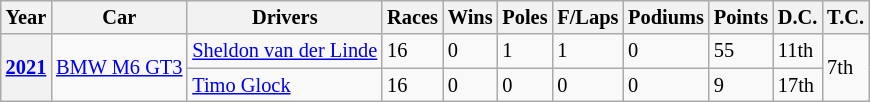<table class="wikitable" style="font-size:85%">
<tr valign="top">
<th>Year</th>
<th>Car</th>
<th>Drivers</th>
<th>Races</th>
<th>Wins</th>
<th>Poles</th>
<th>F/Laps</th>
<th>Podiums</th>
<th>Points</th>
<th>D.C.</th>
<th>T.C.</th>
</tr>
<tr>
<th rowspan="2"><a href='#'>2021</a></th>
<td rowspan="2"><a href='#'>BMW M6 GT3</a></td>
<td> <a href='#'>Sheldon van der Linde</a></td>
<td>16</td>
<td>0</td>
<td>1</td>
<td>1</td>
<td>0</td>
<td>55</td>
<td>11th</td>
<td rowspan="2">7th</td>
</tr>
<tr>
<td> <a href='#'>Timo Glock</a></td>
<td>16</td>
<td>0</td>
<td>0</td>
<td>0</td>
<td>0</td>
<td>9</td>
<td>17th</td>
</tr>
</table>
